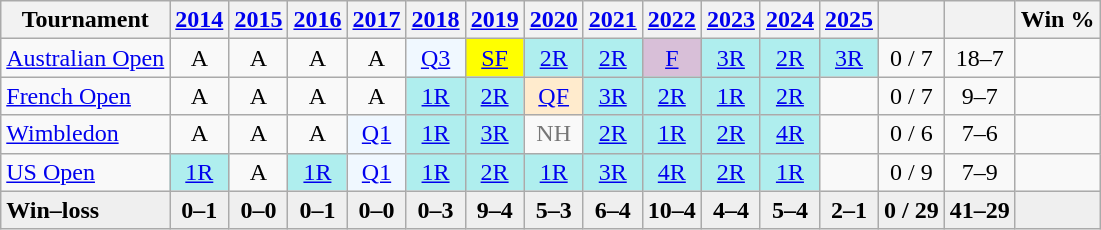<table class=wikitable style=text-align:center;>
<tr>
<th>Tournament</th>
<th><a href='#'>2014</a></th>
<th><a href='#'>2015</a></th>
<th><a href='#'>2016</a></th>
<th><a href='#'>2017</a></th>
<th><a href='#'>2018</a></th>
<th><a href='#'>2019</a></th>
<th><a href='#'>2020</a></th>
<th><a href='#'>2021</a></th>
<th><a href='#'>2022</a></th>
<th><a href='#'>2023</a></th>
<th><a href='#'>2024</a></th>
<th><a href='#'>2025</a></th>
<th></th>
<th></th>
<th>Win %</th>
</tr>
<tr>
<td align=left><a href='#'>Australian Open</a></td>
<td>A</td>
<td>A</td>
<td>A</td>
<td>A</td>
<td style=background:#f0f8ff><a href='#'>Q3</a></td>
<td style=background:yellow><a href='#'>SF</a></td>
<td style=background:#afeeee><a href='#'>2R</a></td>
<td style=background:#afeeee><a href='#'>2R</a></td>
<td style=background:thistle><a href='#'>F</a></td>
<td style=background:#afeeee><a href='#'>3R</a></td>
<td style=background:#afeeee><a href='#'>2R</a></td>
<td style=background:#afeeee><a href='#'>3R</a></td>
<td>0 / 7</td>
<td>18–7</td>
<td></td>
</tr>
<tr>
<td align=left><a href='#'>French Open</a></td>
<td>A</td>
<td>A</td>
<td>A</td>
<td>A</td>
<td style=background:#afeeee><a href='#'>1R</a></td>
<td style=background:#afeeee><a href='#'>2R</a></td>
<td style=background:#ffebcd><a href='#'>QF</a></td>
<td style=background:#afeeee><a href='#'>3R</a></td>
<td style=background:#afeeee><a href='#'>2R</a></td>
<td style=background:#afeeee><a href='#'>1R</a></td>
<td style=background:#afeeee><a href='#'>2R</a></td>
<td></td>
<td>0 / 7</td>
<td>9–7</td>
<td></td>
</tr>
<tr>
<td align=left><a href='#'>Wimbledon</a></td>
<td>A</td>
<td>A</td>
<td>A</td>
<td style=background:#f0f8ff><a href='#'>Q1</a></td>
<td style=background:#afeeee><a href='#'>1R</a></td>
<td style=background:#afeeee><a href='#'>3R</a></td>
<td style=color:#767676>NH</td>
<td style=background:#afeeee><a href='#'>2R</a></td>
<td style=background:#afeeee><a href='#'>1R</a></td>
<td style=background:#afeeee><a href='#'>2R</a></td>
<td style=background:#afeeee><a href='#'>4R</a></td>
<td></td>
<td>0 / 6</td>
<td>7–6</td>
<td></td>
</tr>
<tr>
<td align=left><a href='#'>US Open</a></td>
<td style=background:#afeeee><a href='#'>1R</a></td>
<td>A</td>
<td style=background:#afeeee><a href='#'>1R</a></td>
<td style=background:#f0f8ff><a href='#'>Q1</a></td>
<td style=background:#afeeee><a href='#'>1R</a></td>
<td style=background:#afeeee><a href='#'>2R</a></td>
<td style=background:#afeeee><a href='#'>1R</a></td>
<td style=background:#afeeee><a href='#'>3R</a></td>
<td style=background:#afeeee><a href='#'>4R</a></td>
<td style=background:#afeeee><a href='#'>2R</a></td>
<td style=background:#afeeee><a href='#'>1R</a></td>
<td></td>
<td>0 / 9</td>
<td>7–9</td>
<td></td>
</tr>
<tr style=font-weight:bold;background:#efefef>
<td style=text-align:left>Win–loss</td>
<td>0–1</td>
<td>0–0</td>
<td>0–1</td>
<td>0–0</td>
<td>0–3</td>
<td>9–4</td>
<td>5–3</td>
<td>6–4</td>
<td>10–4</td>
<td>4–4</td>
<td>5–4</td>
<td>2–1</td>
<td>0 / 29</td>
<td>41–29</td>
<td></td>
</tr>
</table>
